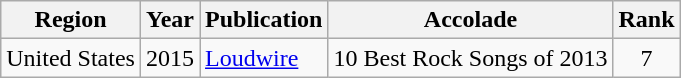<table class="wikitable">
<tr>
<th>Region</th>
<th>Year</th>
<th>Publication</th>
<th>Accolade</th>
<th>Rank</th>
</tr>
<tr>
<td>United States</td>
<td>2015</td>
<td><a href='#'>Loudwire</a></td>
<td>10 Best Rock Songs of 2013</td>
<td align="center">7</td>
</tr>
</table>
